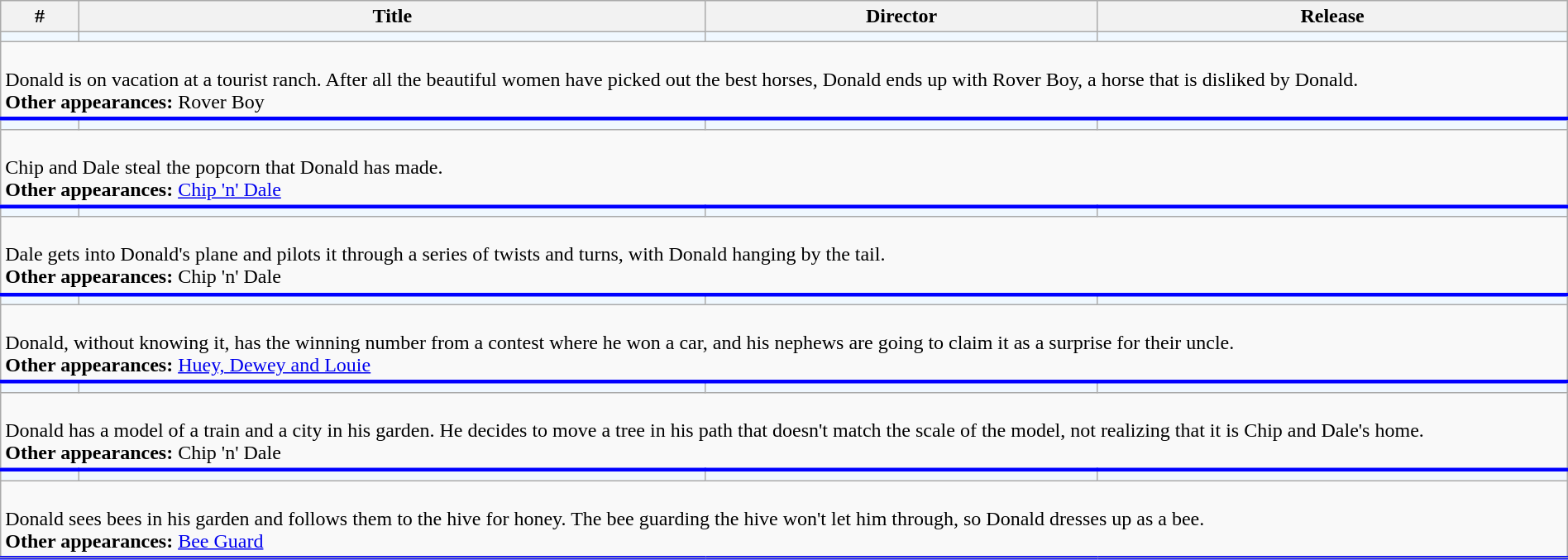<table class="wikitable sortable" width="100%">
<tr>
<th width="5%">#</th>
<th width="40%">Title</th>
<th width="25%" class="unsortable">Director</th>
<th width="30%">Release</th>
</tr>
<tr>
<td style="background-color: #F0F8FF"></td>
<td style="background-color: #F0F8FF"></td>
<td style="background-color: #F0F8FF"></td>
<td style="background-color: #F0F8FF"></td>
</tr>
<tr class="expand-child" style="border-bottom: 3px solid #0000FF;">
<td colspan="4"><br>Donald is on vacation at a tourist ranch. After all the beautiful women have picked out the best horses, Donald ends up with Rover Boy, a horse that is disliked by Donald.<br><strong>Other appearances:</strong> Rover Boy</td>
</tr>
<tr>
<td style="background-color: #F0F8FF"></td>
<td style="background-color: #F0F8FF"></td>
<td style="background-color: #F0F8FF"></td>
<td style="background-color: #F0F8FF"></td>
</tr>
<tr class="expand-child" style="border-bottom: 3px solid #0000FF;">
<td colspan="4"><br>Chip and Dale steal the popcorn that Donald has made.<br><strong>Other appearances:</strong> <a href='#'>Chip 'n' Dale</a></td>
</tr>
<tr>
<td style="background-color: #F0F8FF"></td>
<td style="background-color: #F0F8FF"></td>
<td style="background-color: #F0F8FF"></td>
<td style="background-color: #F0F8FF"></td>
</tr>
<tr class="expand-child" style="border-bottom: 3px solid #0000FF;">
<td colspan="4"><br>Dale gets into Donald's plane and pilots it through a series of twists and turns, with Donald hanging by the tail.<br><strong>Other appearances:</strong> Chip 'n' Dale</td>
</tr>
<tr>
<td style="background-color: #F0F8FF"></td>
<td style="background-color: #F0F8FF"></td>
<td style="background-color: #F0F8FF"></td>
<td style="background-color: #F0F8FF"></td>
</tr>
<tr class="expand-child" style="border-bottom: 3px solid #0000FF;">
<td colspan="4"><br>Donald, without knowing it, has the winning number from a contest where he won a car, and his nephews are going to claim it as a surprise for their uncle.<br><strong>Other appearances:</strong> <a href='#'>Huey, Dewey and Louie</a></td>
</tr>
<tr>
<td style="background-color: #F0F8FF"></td>
<td style="background-color: #F0F8FF"></td>
<td style="background-color: #F0F8FF"></td>
<td style="background-color: #F0F8FF"></td>
</tr>
<tr class="expand-child" style="border-bottom: 3px solid #0000FF;">
<td colspan="4"><br>Donald has a model of a train and a city in his garden. He decides to move a tree in his path that doesn't match the scale of the model, not realizing that it is Chip and Dale's home.<br><strong>Other appearances:</strong> Chip 'n' Dale</td>
</tr>
<tr>
<td style="background-color: #F0F8FF"></td>
<td style="background-color: #F0F8FF"></td>
<td style="background-color: #F0F8FF"></td>
<td style="background-color: #F0F8FF"></td>
</tr>
<tr class="expand-child" style="border-bottom: 3px solid #0000FF;">
<td colspan="4"><br>Donald sees bees in his garden and follows them to the hive for honey. The bee guarding the hive won't let him through, so Donald dresses up as a bee.<br><strong>Other appearances:</strong> <a href='#'>Bee Guard</a></td>
</tr>
<tr>
</tr>
</table>
